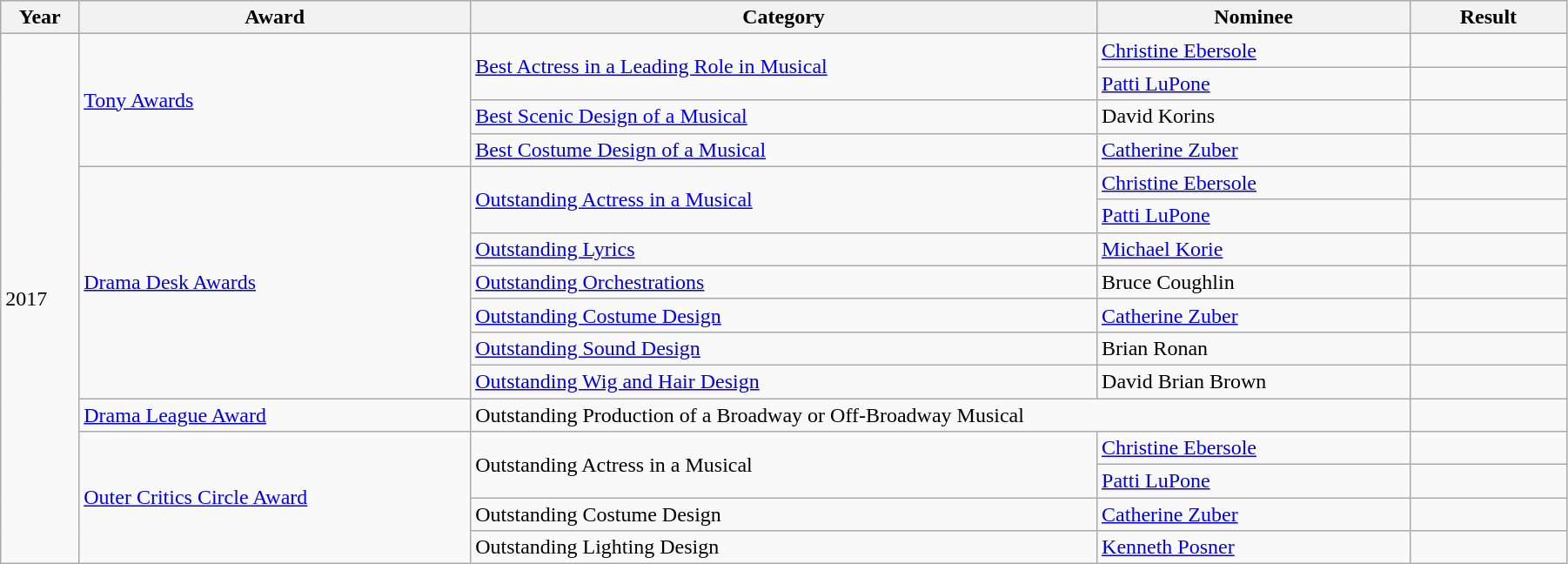<table class="wikitable" width="95%">
<tr>
<th width="5%">Year</th>
<th width="25%">Award</th>
<th width="40%">Category</th>
<th width="20%">Nominee</th>
<th width="10%">Result</th>
</tr>
<tr>
<td rowspan="16">2017</td>
<td rowspan="4"><a href='#'>Tony Awards</a></td>
<td rowspan="2"><a href='#'>Best Actress in a Leading Role in Musical</a></td>
<td><a href='#'>Christine Ebersole</a></td>
<td></td>
</tr>
<tr>
<td><a href='#'>Patti LuPone</a></td>
<td></td>
</tr>
<tr>
<td><a href='#'>Best Scenic Design of a Musical</a></td>
<td>David Korins</td>
<td></td>
</tr>
<tr>
<td><a href='#'>Best Costume Design of a Musical</a></td>
<td><a href='#'>Catherine Zuber</a></td>
<td></td>
</tr>
<tr>
<td rowspan="7"><a href='#'>Drama Desk Awards</a></td>
<td rowspan="2"><a href='#'>Outstanding Actress in a Musical</a></td>
<td><a href='#'>Christine Ebersole</a></td>
<td></td>
</tr>
<tr>
<td><a href='#'>Patti LuPone</a></td>
<td></td>
</tr>
<tr>
<td><a href='#'>Outstanding Lyrics</a></td>
<td><a href='#'>Michael Korie</a></td>
<td></td>
</tr>
<tr>
<td><a href='#'>Outstanding Orchestrations</a></td>
<td>Bruce Coughlin</td>
<td></td>
</tr>
<tr>
<td><a href='#'>Outstanding Costume Design</a></td>
<td><a href='#'>Catherine Zuber</a></td>
<td></td>
</tr>
<tr>
<td><a href='#'>Outstanding Sound Design</a></td>
<td>Brian Ronan</td>
<td></td>
</tr>
<tr>
<td><a href='#'>Outstanding Wig and Hair Design</a></td>
<td>David Brian Brown</td>
<td></td>
</tr>
<tr>
<td><a href='#'>Drama League Award</a></td>
<td colspan="2">Outstanding Production of a Broadway or Off-Broadway Musical</td>
<td></td>
</tr>
<tr>
<td rowspan="4"><a href='#'>Outer Critics Circle Award</a></td>
<td rowspan="2">Outstanding Actress in a Musical</td>
<td><a href='#'>Christine Ebersole</a></td>
<td></td>
</tr>
<tr>
<td><a href='#'>Patti LuPone</a></td>
<td></td>
</tr>
<tr>
<td>Outstanding Costume Design</td>
<td><a href='#'>Catherine Zuber</a></td>
<td></td>
</tr>
<tr>
<td>Outstanding Lighting Design</td>
<td><a href='#'>Kenneth Posner</a></td>
<td></td>
</tr>
</table>
